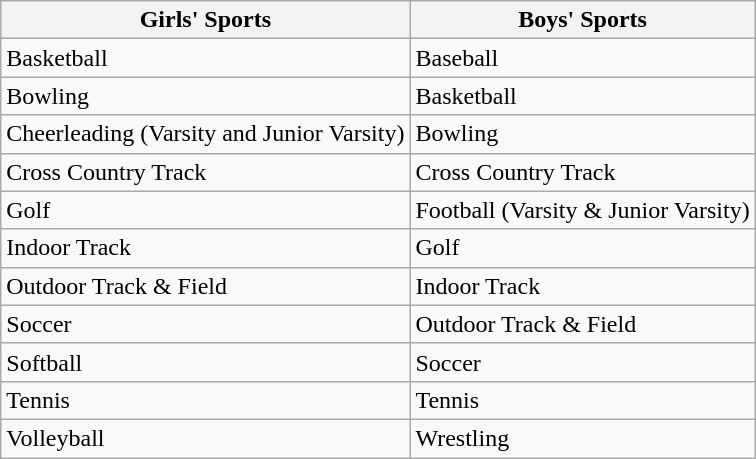<table class="wikitable">
<tr>
<th>Girls' Sports</th>
<th>Boys' Sports</th>
</tr>
<tr>
<td>Basketball</td>
<td>Baseball</td>
</tr>
<tr>
<td>Bowling</td>
<td>Basketball</td>
</tr>
<tr>
<td>Cheerleading (Varsity and Junior Varsity)</td>
<td>Bowling</td>
</tr>
<tr>
<td>Cross Country Track</td>
<td>Cross Country Track</td>
</tr>
<tr>
<td>Golf</td>
<td>Football (Varsity & Junior Varsity)</td>
</tr>
<tr>
<td>Indoor Track</td>
<td>Golf</td>
</tr>
<tr>
<td>Outdoor Track & Field</td>
<td>Indoor Track</td>
</tr>
<tr>
<td>Soccer</td>
<td>Outdoor Track & Field</td>
</tr>
<tr>
<td>Softball</td>
<td>Soccer</td>
</tr>
<tr>
<td>Tennis</td>
<td>Tennis</td>
</tr>
<tr>
<td>Volleyball</td>
<td>Wrestling</td>
</tr>
</table>
